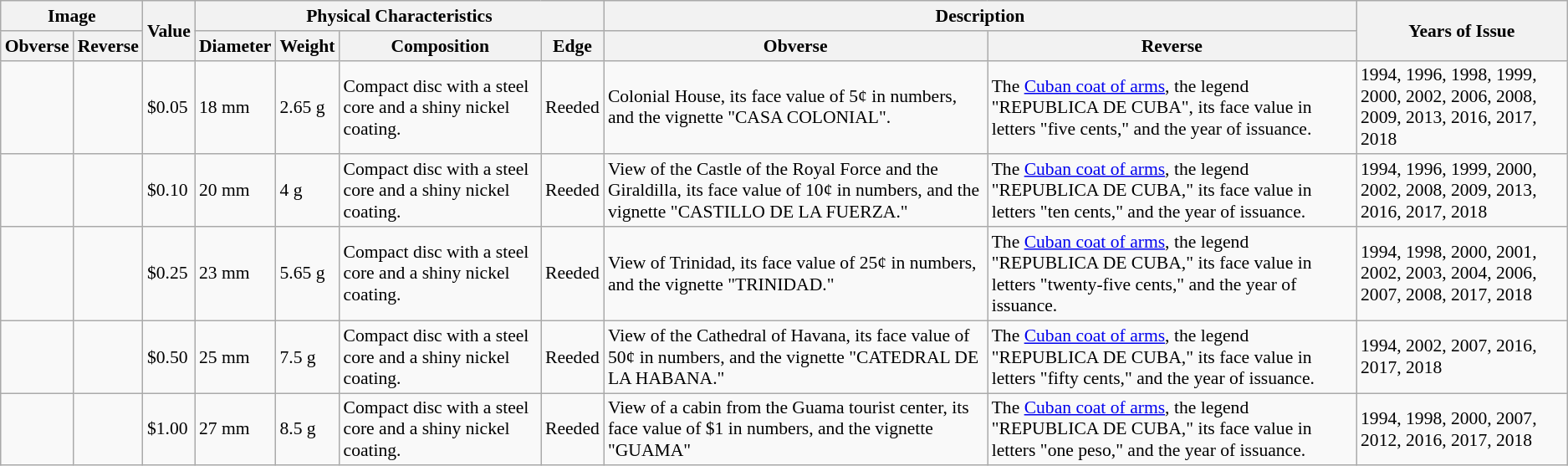<table class="wikitable" style="font-size: 90%">
<tr>
<th colspan=2>Image</th>
<th rowspan=2>Value</th>
<th colspan=4>Physical Characteristics</th>
<th colspan=2>Description</th>
<th rowspan=2>Years of Issue</th>
</tr>
<tr>
<th>Obverse</th>
<th>Reverse</th>
<th>Diameter</th>
<th>Weight</th>
<th>Composition</th>
<th>Edge</th>
<th>Obverse</th>
<th>Reverse</th>
</tr>
<tr>
<td></td>
<td></td>
<td>$0.05</td>
<td>18 mm</td>
<td>2.65 g</td>
<td>Compact disc with a steel core and a shiny nickel coating.</td>
<td>Reeded</td>
<td>Colonial House, its face value of 5¢ in numbers, and the vignette "CASA COLONIAL".</td>
<td>The <a href='#'>Cuban coat of arms</a>, the legend "REPUBLICA DE CUBA", its face value in letters "five cents," and the year of issuance.</td>
<td>1994, 1996, 1998, 1999, 2000, 2002, 2006, 2008, 2009, 2013, 2016, 2017, 2018</td>
</tr>
<tr>
<td></td>
<td></td>
<td>$0.10</td>
<td>20 mm</td>
<td>4 g</td>
<td>Compact disc with a steel core and a shiny nickel coating.</td>
<td>Reeded</td>
<td>View of the Castle of the Royal Force and the Giraldilla, its face value of 10¢ in numbers, and the vignette "CASTILLO DE LA FUERZA."</td>
<td>The <a href='#'>Cuban coat of arms</a>, the legend "REPUBLICA DE CUBA," its face value in letters "ten cents," and the year of issuance.</td>
<td>1994, 1996, 1999, 2000, 2002, 2008, 2009, 2013, 2016, 2017, 2018</td>
</tr>
<tr>
<td></td>
<td></td>
<td>$0.25</td>
<td>23 mm</td>
<td>5.65 g</td>
<td>Compact disc with a steel core and a shiny nickel coating.</td>
<td>Reeded</td>
<td>View of Trinidad, its face value of 25¢ in numbers, and the vignette "TRINIDAD."</td>
<td>The <a href='#'>Cuban coat of arms</a>, the legend "REPUBLICA DE CUBA," its face value in letters "twenty-five cents," and the year of issuance.</td>
<td>1994, 1998, 2000, 2001, 2002, 2003, 2004, 2006, 2007, 2008, 2017, 2018</td>
</tr>
<tr>
<td></td>
<td></td>
<td>$0.50</td>
<td>25 mm</td>
<td>7.5 g</td>
<td>Compact disc with a steel core and a shiny nickel coating.</td>
<td>Reeded</td>
<td>View of the Cathedral of Havana, its face value of 50¢ in numbers, and the vignette "CATEDRAL DE LA HABANA."</td>
<td>The <a href='#'>Cuban coat of arms</a>, the legend "REPUBLICA DE CUBA," its face value in letters "fifty cents," and the year of issuance.</td>
<td>1994, 2002, 2007, 2016, 2017, 2018</td>
</tr>
<tr>
<td></td>
<td></td>
<td>$1.00</td>
<td>27 mm</td>
<td>8.5 g</td>
<td>Compact disc with a steel core and a shiny nickel coating.</td>
<td>Reeded</td>
<td>View of a cabin from the Guama tourist center, its face value of $1 in numbers, and the vignette "GUAMA"</td>
<td>The <a href='#'>Cuban coat of arms</a>, the legend "REPUBLICA DE CUBA," its face value in letters "one peso," and the year of issuance.</td>
<td>1994, 1998, 2000, 2007, 2012, 2016, 2017, 2018</td>
</tr>
</table>
